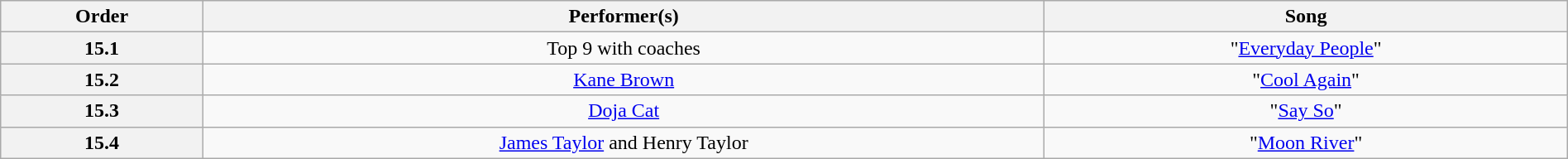<table class="wikitable" style="text-align:center; width:100%">
<tr>
<th>Order</th>
<th>Performer(s)</th>
<th>Song</th>
</tr>
<tr>
<th>15.1</th>
<td>Top 9 with coaches</td>
<td>"<a href='#'>Everyday People</a>"</td>
</tr>
<tr>
<th>15.2</th>
<td><a href='#'>Kane Brown</a></td>
<td>"<a href='#'>Cool Again</a>"</td>
</tr>
<tr>
<th>15.3</th>
<td><a href='#'>Doja Cat</a></td>
<td>"<a href='#'>Say So</a>"</td>
</tr>
<tr>
<th>15.4</th>
<td><a href='#'>James Taylor</a> and Henry Taylor</td>
<td>"<a href='#'>Moon River</a>"</td>
</tr>
</table>
